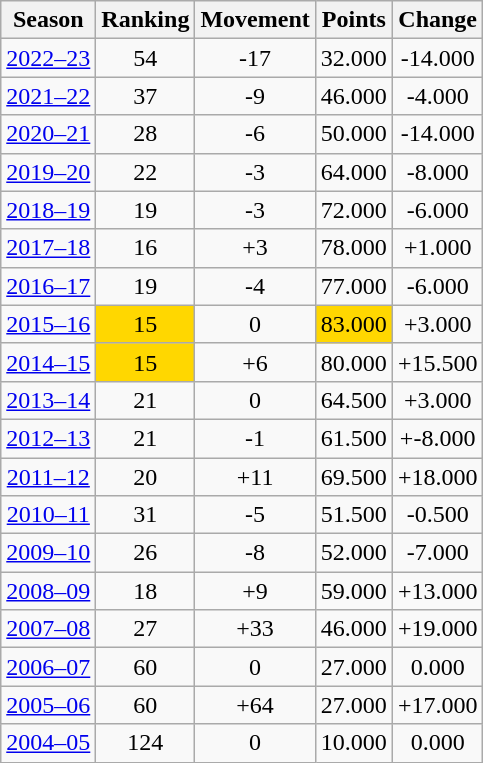<table class="wikitable plainrowheaders sortable" style="text-align: center;">
<tr>
<th>Season</th>
<th>Ranking</th>
<th>Movement</th>
<th>Points</th>
<th>Change</th>
</tr>
<tr>
<td><a href='#'>2022–23</a></td>
<td>54</td>
<td> -17</td>
<td>32.000</td>
<td> -14.000</td>
</tr>
<tr>
<td><a href='#'>2021–22</a></td>
<td>37</td>
<td> -9</td>
<td>46.000</td>
<td> -4.000</td>
</tr>
<tr>
<td><a href='#'>2020–21</a></td>
<td>28</td>
<td> -6</td>
<td>50.000</td>
<td> -14.000</td>
</tr>
<tr>
<td><a href='#'>2019–20</a></td>
<td>22</td>
<td> -3</td>
<td>64.000</td>
<td> -8.000</td>
</tr>
<tr>
<td><a href='#'>2018–19</a></td>
<td>19</td>
<td> -3</td>
<td>72.000</td>
<td> -6.000</td>
</tr>
<tr>
<td><a href='#'>2017–18</a></td>
<td>16</td>
<td> +3</td>
<td>78.000</td>
<td> +1.000</td>
</tr>
<tr>
<td><a href='#'>2016–17</a></td>
<td>19</td>
<td> -4</td>
<td>77.000</td>
<td> -6.000</td>
</tr>
<tr>
<td><a href='#'>2015–16</a></td>
<td bgcolor=Gold>15</td>
<td>0</td>
<td bgcolor=Gold>83.000</td>
<td> +3.000</td>
</tr>
<tr>
<td><a href='#'>2014–15</a></td>
<td bgcolor=Gold>15</td>
<td> +6</td>
<td>80.000</td>
<td> +15.500</td>
</tr>
<tr>
<td><a href='#'>2013–14</a></td>
<td>21</td>
<td>0</td>
<td>64.500</td>
<td> +3.000</td>
</tr>
<tr>
<td><a href='#'>2012–13</a></td>
<td>21</td>
<td> -1</td>
<td>61.500</td>
<td> +-8.000</td>
</tr>
<tr>
<td><a href='#'>2011–12</a></td>
<td>20</td>
<td> +11</td>
<td>69.500</td>
<td> +18.000</td>
</tr>
<tr>
<td><a href='#'>2010–11</a></td>
<td>31</td>
<td> -5</td>
<td>51.500</td>
<td> -0.500</td>
</tr>
<tr>
<td><a href='#'>2009–10</a></td>
<td>26</td>
<td> -8</td>
<td>52.000</td>
<td> -7.000</td>
</tr>
<tr>
<td><a href='#'>2008–09</a></td>
<td>18</td>
<td> +9</td>
<td>59.000</td>
<td> +13.000</td>
</tr>
<tr>
<td><a href='#'>2007–08</a></td>
<td>27</td>
<td> +33</td>
<td>46.000</td>
<td> +19.000</td>
</tr>
<tr>
<td><a href='#'>2006–07</a></td>
<td>60</td>
<td>0</td>
<td>27.000</td>
<td>0.000</td>
</tr>
<tr>
<td><a href='#'>2005–06</a></td>
<td>60</td>
<td> +64</td>
<td>27.000</td>
<td> +17.000</td>
</tr>
<tr>
<td><a href='#'>2004–05</a></td>
<td>124</td>
<td>0</td>
<td>10.000</td>
<td>0.000</td>
</tr>
</table>
